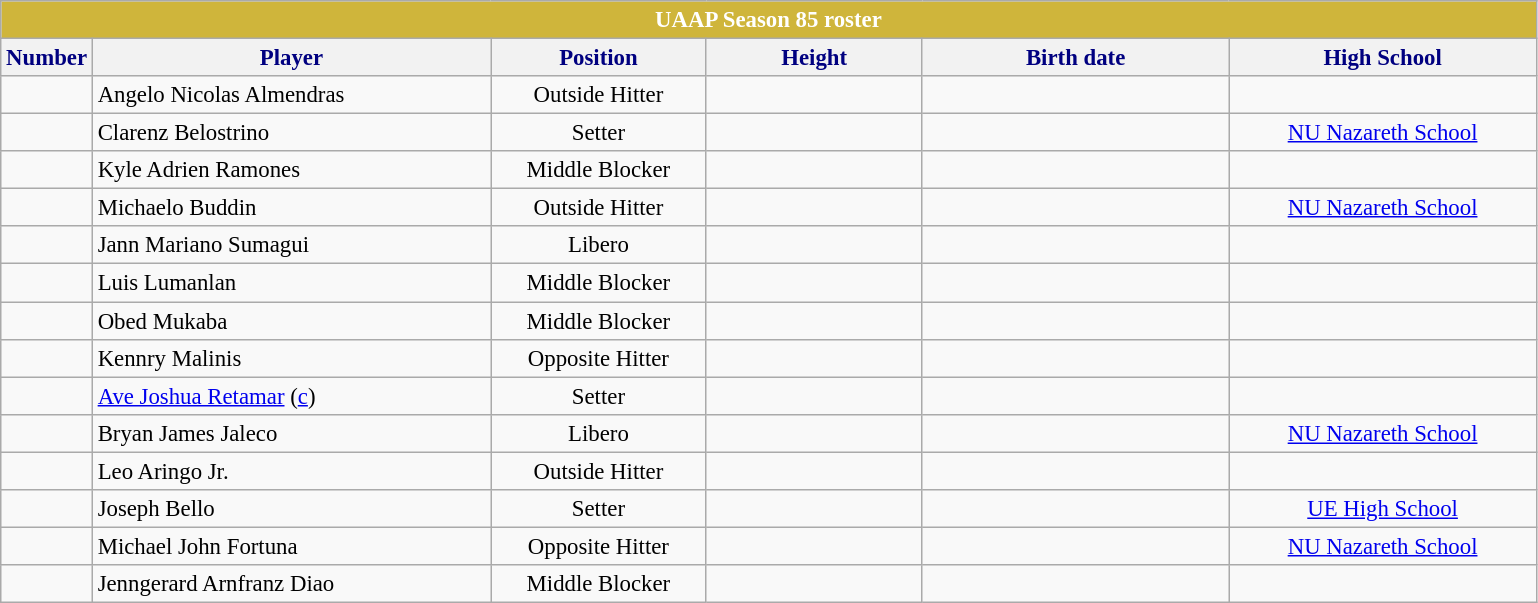<table class="wikitable sortable" style="font-size:95%; text-align:left;">
<tr>
<th colspan="7" style= "background: #CFB53B; color: white; text-align: center"><strong>UAAP Season 85 roster</strong></th>
</tr>
<tr style="background:#FFFFFF; color:#000080">
<th style= "align=center; width:1em;">Number</th>
<th style= "align=center;width:17em;">Player</th>
<th style= "align=center; width:9em;">Position</th>
<th style= "align=center; width:9em;">Height</th>
<th style= "align=center; width:13em;">Birth date</th>
<th style= "align=center; width:13em;">High School</th>
</tr>
<tr align=center>
<td></td>
<td align=left>Angelo Nicolas Almendras</td>
<td>Outside Hitter</td>
<td></td>
<td align=right></td>
<td></td>
</tr>
<tr align=center>
<td></td>
<td align=left>Clarenz Belostrino</td>
<td>Setter</td>
<td></td>
<td align=right></td>
<td><a href='#'>NU Nazareth School</a></td>
</tr>
<tr align=center>
<td></td>
<td align=left>Kyle Adrien Ramones</td>
<td>Middle Blocker</td>
<td></td>
<td></td>
<td></td>
</tr>
<tr align=center>
<td></td>
<td align=left>Michaelo Buddin</td>
<td>Outside Hitter</td>
<td></td>
<td align=right></td>
<td><a href='#'>NU Nazareth School</a></td>
</tr>
<tr align=center>
<td></td>
<td align=left>Jann Mariano Sumagui</td>
<td>Libero</td>
<td></td>
<td></td>
<td></td>
</tr>
<tr align=center>
<td></td>
<td align=left>Luis Lumanlan</td>
<td>Middle Blocker</td>
<td></td>
<td></td>
<td></td>
</tr>
<tr align=center>
<td></td>
<td align=left>Obed Mukaba</td>
<td>Middle Blocker</td>
<td></td>
<td align=right></td>
<td></td>
</tr>
<tr align=center>
<td></td>
<td align=left>Kennry Malinis</td>
<td>Opposite Hitter</td>
<td></td>
<td></td>
<td></td>
</tr>
<tr align=center>
<td></td>
<td align=left><a href='#'>Ave Joshua Retamar</a> (<a href='#'>c</a>)</td>
<td>Setter</td>
<td></td>
<td align=right></td>
<td></td>
</tr>
<tr align=center>
<td></td>
<td align=left>Bryan James Jaleco</td>
<td>Libero</td>
<td></td>
<td></td>
<td><a href='#'>NU Nazareth School</a></td>
</tr>
<tr align=center>
<td></td>
<td align=left>Leo Aringo Jr.</td>
<td>Outside Hitter</td>
<td></td>
<td align=right></td>
<td></td>
</tr>
<tr align=center>
<td></td>
<td align=left>Joseph Bello</td>
<td>Setter</td>
<td></td>
<td></td>
<td><a href='#'>UE High School</a></td>
</tr>
<tr align=center>
<td></td>
<td align=left>Michael John Fortuna</td>
<td>Opposite Hitter</td>
<td></td>
<td align=right></td>
<td><a href='#'>NU Nazareth School</a></td>
</tr>
<tr align=center>
<td></td>
<td align=left>Jenngerard Arnfranz Diao</td>
<td>Middle Blocker</td>
<td></td>
<td></td>
<td></td>
</tr>
</table>
